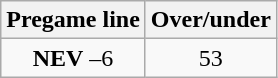<table class="wikitable">
<tr align="center">
<th style=>Pregame line</th>
<th style=>Over/under</th>
</tr>
<tr align="center">
<td><strong>NEV</strong> –6</td>
<td>53</td>
</tr>
</table>
